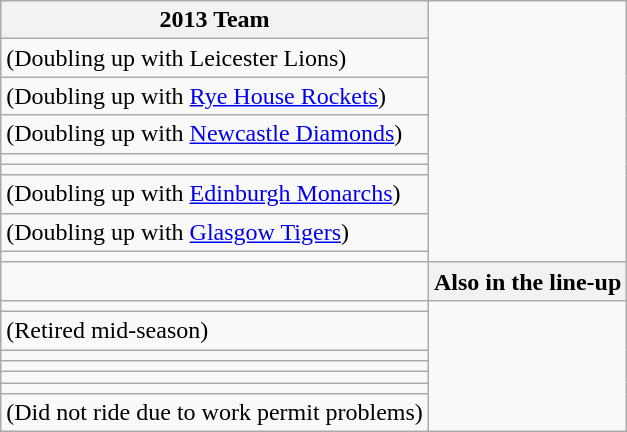<table class="wikitable collapsible collapsed">
<tr>
<th>2013 Team</th>
</tr>
<tr>
<td> (Doubling up with Leicester Lions)</td>
</tr>
<tr>
<td> (Doubling up with <a href='#'>Rye House Rockets</a>)</td>
</tr>
<tr>
<td> (Doubling up with <a href='#'>Newcastle Diamonds</a>)</td>
</tr>
<tr>
<td></td>
</tr>
<tr>
<td></td>
</tr>
<tr>
<td> (Doubling up with <a href='#'>Edinburgh Monarchs</a>)</td>
</tr>
<tr>
<td> (Doubling up with <a href='#'>Glasgow Tigers</a>)</td>
</tr>
<tr>
<td></td>
</tr>
<tr>
<td></td>
<th>Also in the line-up</th>
</tr>
<tr>
<td></td>
</tr>
<tr>
<td> (Retired mid-season)</td>
</tr>
<tr>
<td></td>
</tr>
<tr>
<td></td>
</tr>
<tr>
<td></td>
</tr>
<tr>
<td></td>
</tr>
<tr>
<td> (Did not ride due to work permit problems)</td>
</tr>
</table>
